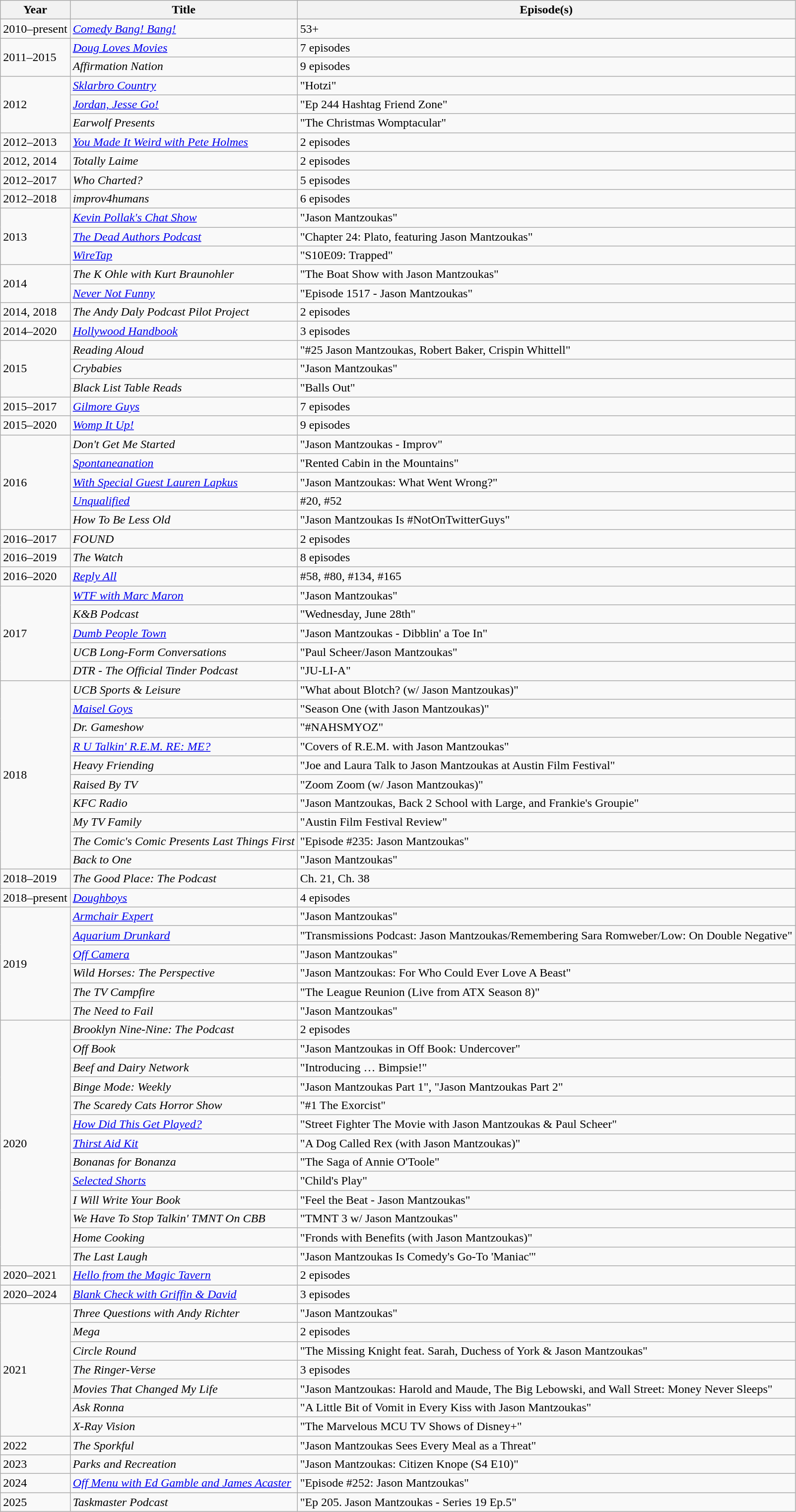<table class="wikitable">
<tr>
<th>Year</th>
<th>Title</th>
<th>Episode(s)</th>
</tr>
<tr>
<td>2010–present</td>
<td><em><a href='#'>Comedy Bang! Bang!</a></em></td>
<td>53+</td>
</tr>
<tr>
<td rowspan="2">2011–2015</td>
<td><em><a href='#'>Doug Loves Movies</a></em></td>
<td>7 episodes</td>
</tr>
<tr>
<td><em>Affirmation Nation</em></td>
<td>9 episodes</td>
</tr>
<tr>
<td rowspan="3">2012</td>
<td><em><a href='#'>Sklarbro Country</a></em></td>
<td>"Hotzi"</td>
</tr>
<tr>
<td><em><a href='#'>Jordan, Jesse Go!</a></em></td>
<td>"Ep 244 Hashtag Friend Zone"</td>
</tr>
<tr>
<td><em>Earwolf Presents</em></td>
<td>"The Christmas Womptacular"</td>
</tr>
<tr>
<td>2012–2013</td>
<td><em><a href='#'>You Made It Weird with Pete Holmes</a></em></td>
<td>2 episodes</td>
</tr>
<tr>
<td>2012, 2014</td>
<td><em>Totally Laime</em></td>
<td>2 episodes</td>
</tr>
<tr>
<td>2012–2017</td>
<td><em>Who Charted?</em></td>
<td>5 episodes</td>
</tr>
<tr>
<td>2012–2018</td>
<td><em>improv4humans</em></td>
<td>6 episodes</td>
</tr>
<tr>
<td rowspan="3">2013</td>
<td><em><a href='#'>Kevin Pollak's Chat Show</a></em></td>
<td>"Jason Mantzoukas"</td>
</tr>
<tr>
<td><em><a href='#'>The Dead Authors Podcast</a></em></td>
<td>"Chapter 24: Plato, featuring Jason Mantzoukas"</td>
</tr>
<tr>
<td><em><a href='#'>WireTap</a></em></td>
<td>"S10E09: Trapped"</td>
</tr>
<tr>
<td rowspan="2">2014</td>
<td><em>The K Ohle with Kurt Braunohler</em></td>
<td>"The Boat Show with Jason Mantzoukas"</td>
</tr>
<tr>
<td><em><a href='#'>Never Not Funny</a></em></td>
<td>"Episode 1517 - Jason Mantzoukas"</td>
</tr>
<tr>
<td>2014, 2018</td>
<td><em>The Andy Daly Podcast Pilot Project</em></td>
<td>2 episodes</td>
</tr>
<tr>
<td>2014–2020</td>
<td><em><a href='#'>Hollywood Handbook</a></em></td>
<td>3 episodes</td>
</tr>
<tr>
<td rowspan="3">2015</td>
<td><em>Reading Aloud</em></td>
<td>"#25 Jason Mantzoukas, Robert Baker, Crispin Whittell"</td>
</tr>
<tr>
<td><em>Crybabies</em></td>
<td>"Jason Mantzoukas"</td>
</tr>
<tr>
<td><em>Black List Table Reads</em></td>
<td>"Balls Out"</td>
</tr>
<tr>
<td>2015–2017</td>
<td><em><a href='#'>Gilmore Guys</a></em></td>
<td>7 episodes</td>
</tr>
<tr>
<td>2015–2020</td>
<td><em><a href='#'>Womp It Up!</a></em></td>
<td>9 episodes</td>
</tr>
<tr>
<td rowspan="5">2016</td>
<td><em>Don't Get Me Started</em></td>
<td>"Jason Mantzoukas - Improv"</td>
</tr>
<tr>
<td><em><a href='#'>Spontaneanation</a></em></td>
<td>"Rented Cabin in the Mountains"</td>
</tr>
<tr>
<td><em><a href='#'>With Special Guest Lauren Lapkus</a></em></td>
<td>"Jason Mantzoukas: What Went Wrong?"</td>
</tr>
<tr>
<td><em><a href='#'>Unqualified</a></em></td>
<td>#20, #52</td>
</tr>
<tr>
<td><em>How To Be Less Old</em></td>
<td>"Jason Mantzoukas Is #NotOnTwitterGuys"</td>
</tr>
<tr>
<td>2016–2017</td>
<td><em>FOUND</em></td>
<td>2 episodes</td>
</tr>
<tr>
<td>2016–2019</td>
<td><em>The Watch</em></td>
<td>8 episodes</td>
</tr>
<tr>
<td>2016–2020</td>
<td><em><a href='#'>Reply All</a></em></td>
<td>#58, #80, #134, #165</td>
</tr>
<tr>
<td rowspan="5">2017</td>
<td><em><a href='#'>WTF with Marc Maron</a></em></td>
<td>"Jason Mantzoukas"</td>
</tr>
<tr>
<td><em>K&B Podcast</em></td>
<td>"Wednesday, June 28th"</td>
</tr>
<tr>
<td><em><a href='#'>Dumb People Town</a></em></td>
<td>"Jason Mantzoukas - Dibblin' a Toe In"</td>
</tr>
<tr>
<td><em>UCB Long-Form Conversations</em></td>
<td>"Paul Scheer/Jason Mantzoukas"</td>
</tr>
<tr>
<td><em>DTR - The Official Tinder Podcast</em></td>
<td>"JU-LI-A"</td>
</tr>
<tr>
<td rowspan="10">2018</td>
<td><em>UCB Sports & Leisure</em></td>
<td>"What about Blotch? (w/ Jason Mantzoukas)"</td>
</tr>
<tr>
<td><em><a href='#'>Maisel Goys</a></em></td>
<td>"Season One (with Jason Mantzoukas)"</td>
</tr>
<tr>
<td><em>Dr. Gameshow</em></td>
<td>"#NAHSMYOZ"</td>
</tr>
<tr>
<td><em><a href='#'>R U Talkin' R.E.M. RE: ME?</a></em></td>
<td>"Covers of R.E.M. with Jason Mantzoukas"</td>
</tr>
<tr>
<td><em>Heavy Friending</em></td>
<td>"Joe and Laura Talk to Jason Mantzoukas at Austin Film Festival"</td>
</tr>
<tr>
<td><em>Raised By TV</em></td>
<td>"Zoom Zoom (w/ Jason Mantzoukas)"</td>
</tr>
<tr>
<td><em>KFC Radio</em></td>
<td>"Jason Mantzoukas, Back 2 School with Large, and Frankie's Groupie"</td>
</tr>
<tr>
<td><em>My TV Family</em></td>
<td>"Austin Film Festival Review"</td>
</tr>
<tr>
<td><em>The Comic's Comic Presents Last Things First</em></td>
<td>"Episode #235: Jason Mantzoukas"</td>
</tr>
<tr>
<td><em>Back to One</em></td>
<td>"Jason Mantzoukas"</td>
</tr>
<tr>
<td>2018–2019</td>
<td><em>The Good Place: The Podcast</em></td>
<td>Ch. 21, Ch. 38</td>
</tr>
<tr>
<td>2018–present</td>
<td><em><a href='#'>Doughboys</a></em></td>
<td>4 episodes</td>
</tr>
<tr>
<td rowspan="6">2019</td>
<td><em><a href='#'>Armchair Expert</a></em></td>
<td>"Jason Mantzoukas"</td>
</tr>
<tr>
<td><em><a href='#'>Aquarium Drunkard</a></em></td>
<td>"Transmissions Podcast: Jason Mantzoukas/Remembering Sara Romweber/Low: On Double Negative"</td>
</tr>
<tr>
<td><em><a href='#'>Off Camera</a></em></td>
<td>"Jason Mantzoukas"</td>
</tr>
<tr>
<td><em>Wild Horses: The Perspective</em></td>
<td>"Jason Mantzoukas: For Who Could Ever Love A Beast"</td>
</tr>
<tr>
<td><em>The TV Campfire</em></td>
<td>"The League Reunion (Live from ATX Season 8)"</td>
</tr>
<tr>
<td><em>The Need to Fail</em></td>
<td>"Jason Mantzoukas"</td>
</tr>
<tr>
<td rowspan="13">2020</td>
<td><em>Brooklyn Nine-Nine: The Podcast</em></td>
<td>2 episodes</td>
</tr>
<tr>
<td><em>Off Book</em></td>
<td>"Jason Mantzoukas in Off Book: Undercover"</td>
</tr>
<tr>
<td><em>Beef and Dairy Network</em></td>
<td>"Introducing … Bimpsie!"</td>
</tr>
<tr>
<td><em>Binge Mode: Weekly</em></td>
<td>"Jason Mantzoukas Part 1", "Jason Mantzoukas Part 2"</td>
</tr>
<tr>
<td><em>The Scaredy Cats Horror Show</em></td>
<td>"#1 The Exorcist"</td>
</tr>
<tr>
<td><em><a href='#'>How Did This Get Played?</a></em></td>
<td>"Street Fighter The Movie with Jason Mantzoukas & Paul Scheer"</td>
</tr>
<tr>
<td><em><a href='#'>Thirst Aid Kit</a></em></td>
<td>"A Dog Called Rex (with Jason Mantzoukas)"</td>
</tr>
<tr>
<td><em>Bonanas for Bonanza</em></td>
<td>"The Saga of Annie O'Toole"</td>
</tr>
<tr>
<td><em><a href='#'>Selected Shorts</a></em></td>
<td>"Child's Play"</td>
</tr>
<tr>
<td><em>I Will Write Your Book</em></td>
<td>"Feel the Beat - Jason Mantzoukas"</td>
</tr>
<tr>
<td><em>We Have To Stop Talkin' TMNT On CBB</em></td>
<td>"TMNT 3 w/ Jason Mantzoukas"</td>
</tr>
<tr>
<td><em>Home Cooking</em></td>
<td>"Fronds with Benefits (with Jason Mantzoukas)"</td>
</tr>
<tr>
<td><em>The Last Laugh</em></td>
<td>"Jason Mantzoukas Is Comedy's Go-To 'Maniac'"</td>
</tr>
<tr>
<td>2020–2021</td>
<td><em><a href='#'>Hello from the Magic Tavern</a></em></td>
<td>2 episodes</td>
</tr>
<tr>
<td>2020–2024</td>
<td><em><a href='#'>Blank Check with Griffin & David</a></em></td>
<td>3 episodes</td>
</tr>
<tr>
<td rowspan="7">2021</td>
<td><em>Three Questions with Andy Richter</em></td>
<td>"Jason Mantzoukas"</td>
</tr>
<tr>
<td><em>Mega</em></td>
<td>2 episodes</td>
</tr>
<tr>
<td><em>Circle Round</em></td>
<td>"The Missing Knight feat. Sarah, Duchess of York & Jason Mantzoukas"</td>
</tr>
<tr>
<td><em>The Ringer-Verse</em></td>
<td>3 episodes</td>
</tr>
<tr>
<td><em>Movies That Changed My Life</em></td>
<td>"Jason Mantzoukas: Harold and Maude, The Big Lebowski, and Wall Street: Money Never Sleeps"</td>
</tr>
<tr>
<td><em>Ask Ronna</em></td>
<td>"A Little Bit of Vomit in Every Kiss with Jason Mantzoukas"</td>
</tr>
<tr>
<td><em>X-Ray Vision</em></td>
<td>"The Marvelous MCU TV Shows of Disney+"</td>
</tr>
<tr>
<td>2022</td>
<td><em>The Sporkful</em></td>
<td>"Jason Mantzoukas Sees Every Meal as a Threat"</td>
</tr>
<tr>
<td>2023</td>
<td><em>Parks and Recreation</em></td>
<td>"Jason Mantzoukas: Citizen Knope (S4 E10)"</td>
</tr>
<tr>
<td>2024</td>
<td><em><a href='#'>Off Menu with Ed Gamble and James Acaster</a></em></td>
<td>"Episode #252: Jason Mantzoukas"</td>
</tr>
<tr>
<td>2025</td>
<td><em>Taskmaster Podcast</em></td>
<td>"Ep 205. Jason Mantzoukas - Series 19 Ep.5"</td>
</tr>
</table>
